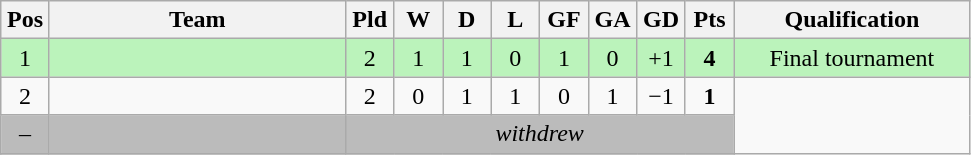<table class="wikitable" border="1" style="text-align: center;">
<tr>
<th width="25"><abbr>Pos</abbr></th>
<th width="190">Team</th>
<th width="25"><abbr>Pld</abbr></th>
<th width="25"><abbr>W</abbr></th>
<th width="25"><abbr>D</abbr></th>
<th width="25"><abbr>L</abbr></th>
<th width="25"><abbr>GF</abbr></th>
<th width="25"><abbr>GA</abbr></th>
<th width="25"><abbr>GD</abbr></th>
<th width="25"><abbr>Pts</abbr></th>
<th width="150">Qualification</th>
</tr>
<tr bgcolor = #BBF3BB>
<td>1</td>
<td align="left"></td>
<td>2</td>
<td>1</td>
<td>1</td>
<td>0</td>
<td>1</td>
<td>0</td>
<td>+1</td>
<td><strong>4</strong></td>
<td>Final tournament</td>
</tr>
<tr>
<td>2</td>
<td align="left"></td>
<td>2</td>
<td>0</td>
<td>1</td>
<td>1</td>
<td>0</td>
<td>1</td>
<td>−1</td>
<td><strong>1</strong></td>
</tr>
<tr bgcolor = #BBBBBB>
<td>–</td>
<td align="left"></td>
<td colspan=8><em>withdrew</em></td>
</tr>
<tr>
</tr>
</table>
